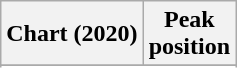<table class="wikitable sortable plainrowheaders" style="text-align:center">
<tr>
<th scope="col">Chart (2020)</th>
<th scope="col">Peak<br>position</th>
</tr>
<tr>
</tr>
<tr>
</tr>
<tr>
</tr>
<tr>
</tr>
</table>
